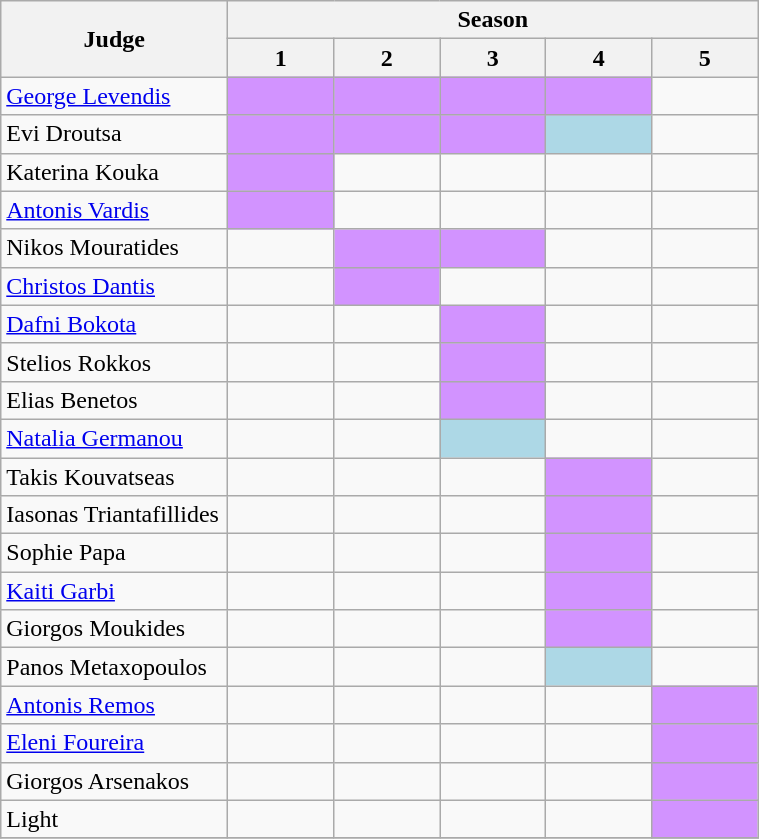<table class="wikitable" width="40%">
<tr>
<th rowspan="2" width="30%">Judge</th>
<th colspan="5" text-align:center;>Season</th>
</tr>
<tr>
<th>1</th>
<th>2</th>
<th>3</th>
<th>4</th>
<th>5</th>
</tr>
<tr>
<td><a href='#'>George Levendis</a></td>
<td colspan=1 style="text-align:center; background:#d293ff;"></td>
<td colspan=1 style="text-align:center; background:#d293ff;"></td>
<td colspan=1 style="text-align:center; background:#d293ff;"></td>
<td colspan=1 style="text-align:center; background:#d293ff;"></td>
<td></td>
</tr>
<tr>
<td>Evi Droutsa</td>
<td colspan=1 style="text-align:center; background:#d293ff;"></td>
<td colspan=1 style="text-align:center; background:#d293ff;"></td>
<td colspan=1 style="text-align:center; background:#d293ff;"></td>
<td colspan=1 style="text-align:center; background:lightblue;"></td>
<td></td>
</tr>
<tr>
<td>Katerina Kouka</td>
<td colspan=1 style="text-align:center; background:#d293ff;"></td>
<td></td>
<td></td>
<td></td>
<td></td>
</tr>
<tr>
<td><a href='#'>Antonis Vardis</a></td>
<td colspan=1 style="text-align:center; background:#d293ff;"></td>
<td></td>
<td></td>
<td></td>
<td></td>
</tr>
<tr>
<td>Nikos Mouratides</td>
<td></td>
<td colspan=1 style="text-align:center; background:#d293ff;"></td>
<td colspan=1 style="text-align:center; background:#d293ff;"></td>
<td></td>
<td></td>
</tr>
<tr>
<td><a href='#'>Christos Dantis</a></td>
<td></td>
<td colspan=1 style="text-align:center; background:#d293ff;"></td>
<td></td>
<td></td>
<td></td>
</tr>
<tr>
<td><a href='#'>Dafni Bokota</a></td>
<td></td>
<td></td>
<td colspan=1 style="text-align:center; background:#d293ff;"></td>
<td></td>
<td></td>
</tr>
<tr>
<td>Stelios Rokkos</td>
<td></td>
<td></td>
<td colspan=1 style="text-align:center; background:#d293ff;"></td>
<td></td>
<td></td>
</tr>
<tr>
<td>Elias Benetos</td>
<td></td>
<td></td>
<td colspan=1 style="text-align:center; background:#d293ff;"></td>
<td></td>
<td></td>
</tr>
<tr>
<td><a href='#'>Natalia Germanou</a></td>
<td></td>
<td></td>
<td colspan=1 style="text-align:center; background:lightblue;"></td>
<td></td>
<td></td>
</tr>
<tr>
<td>Takis Kouvatseas</td>
<td></td>
<td></td>
<td></td>
<td colspan=1 style="text-align:center; background:#d293ff;"></td>
<td></td>
</tr>
<tr>
<td>Iasonas Triantafillides</td>
<td></td>
<td></td>
<td></td>
<td colspan=1 style="text-align:center; background:#d293ff;"></td>
<td></td>
</tr>
<tr>
<td>Sophie Papa</td>
<td></td>
<td></td>
<td></td>
<td colspan=1 style="text-align:center; background:#d293ff;"></td>
<td></td>
</tr>
<tr>
<td><a href='#'>Kaiti Garbi</a></td>
<td></td>
<td></td>
<td></td>
<td colspan=1 style="text-align:center; background:#d293ff;"></td>
<td></td>
</tr>
<tr>
<td>Giorgos Moukides</td>
<td></td>
<td></td>
<td></td>
<td colspan=1 style="text-align:center; background:#d293ff;"></td>
<td></td>
</tr>
<tr>
<td>Panos Metaxopoulos</td>
<td></td>
<td></td>
<td></td>
<td colspan=1 style="text-align:center; background:lightblue;"></td>
<td></td>
</tr>
<tr>
<td><a href='#'>Antonis Remos</a></td>
<td></td>
<td></td>
<td></td>
<td></td>
<td colspan=1 style="text-align:center; background:#d293ff;"></td>
</tr>
<tr>
<td><a href='#'>Eleni Foureira</a></td>
<td></td>
<td></td>
<td></td>
<td></td>
<td colspan=1 style="text-align:center; background:#d293ff;"></td>
</tr>
<tr>
<td>Giorgos Arsenakos</td>
<td></td>
<td></td>
<td></td>
<td></td>
<td colspan=1 style="text-align:center; background:#d293ff;"></td>
</tr>
<tr>
<td>Light</td>
<td></td>
<td></td>
<td></td>
<td></td>
<td colspan=1 style="text-align:center; background:#d293ff;"></td>
</tr>
<tr>
</tr>
</table>
